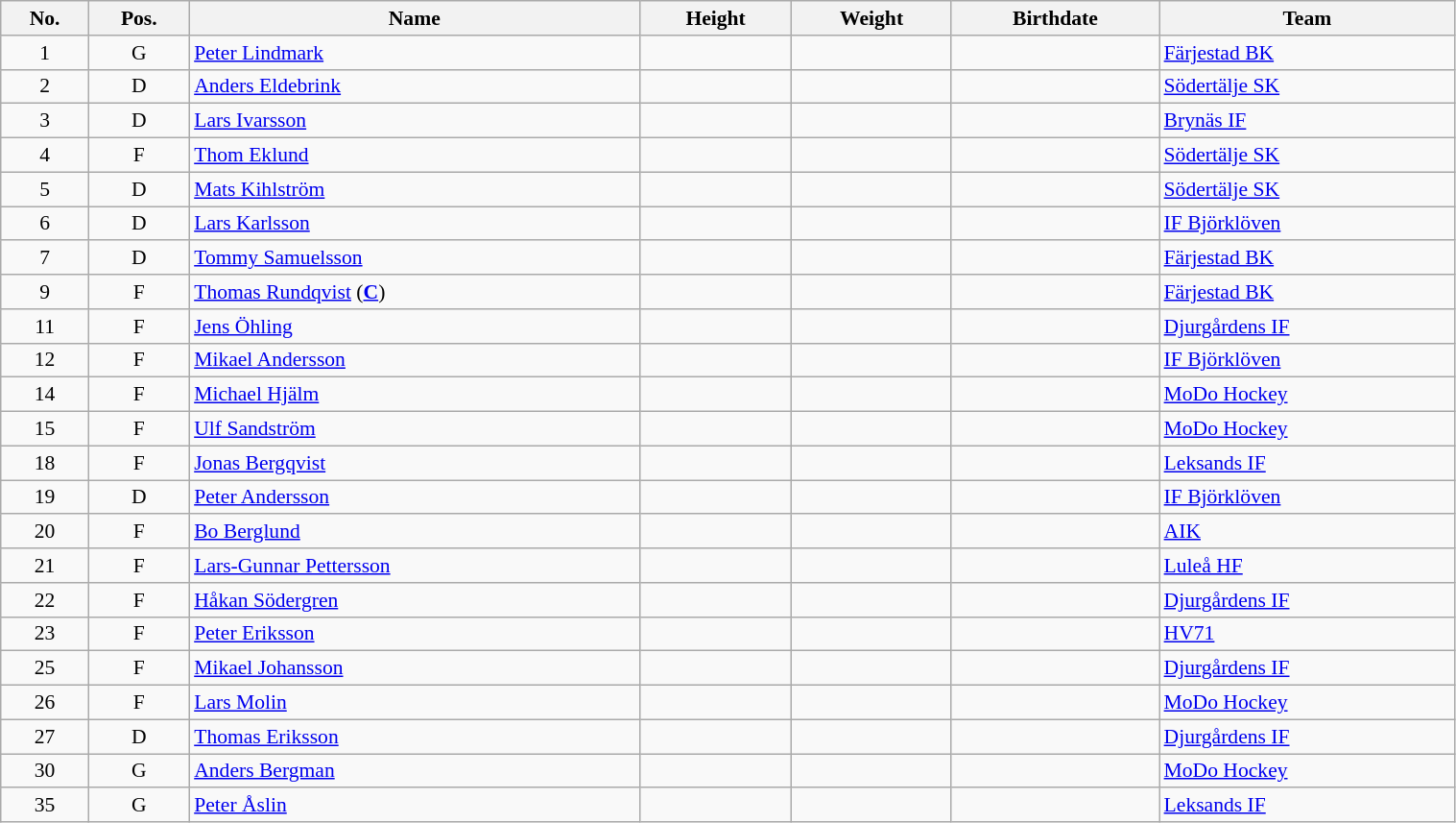<table class="wikitable sortable" width="80%" style="font-size: 90%; text-align: center;">
<tr>
<th>No.</th>
<th>Pos.</th>
<th>Name</th>
<th>Height</th>
<th>Weight</th>
<th>Birthdate</th>
<th>Team</th>
</tr>
<tr>
<td>1</td>
<td>G</td>
<td style="text-align:left;"><a href='#'>Peter Lindmark</a></td>
<td></td>
<td></td>
<td style="text-align:right;"></td>
<td style="text-align:left;"> <a href='#'>Färjestad BK</a></td>
</tr>
<tr>
<td>2</td>
<td>D</td>
<td style="text-align:left;"><a href='#'>Anders Eldebrink</a></td>
<td></td>
<td></td>
<td style="text-align:right;"></td>
<td style="text-align:left;"> <a href='#'>Södertälje SK</a></td>
</tr>
<tr>
<td>3</td>
<td>D</td>
<td style="text-align:left;"><a href='#'>Lars Ivarsson</a></td>
<td></td>
<td></td>
<td style="text-align:right;"></td>
<td style="text-align:left;"> <a href='#'>Brynäs IF</a></td>
</tr>
<tr>
<td>4</td>
<td>F</td>
<td style="text-align:left;"><a href='#'>Thom Eklund</a></td>
<td></td>
<td></td>
<td style="text-align:right;"></td>
<td style="text-align:left;"> <a href='#'>Södertälje SK</a></td>
</tr>
<tr>
<td>5</td>
<td>D</td>
<td style="text-align:left;"><a href='#'>Mats Kihlström</a></td>
<td></td>
<td></td>
<td style="text-align:right;"></td>
<td style="text-align:left;"> <a href='#'>Södertälje SK</a></td>
</tr>
<tr>
<td>6</td>
<td>D</td>
<td style="text-align:left;"><a href='#'>Lars Karlsson</a></td>
<td></td>
<td></td>
<td style="text-align:right;"></td>
<td style="text-align:left;"> <a href='#'>IF Björklöven</a></td>
</tr>
<tr>
<td>7</td>
<td>D</td>
<td style="text-align:left;"><a href='#'>Tommy Samuelsson</a></td>
<td></td>
<td></td>
<td style="text-align:right;"></td>
<td style="text-align:left;"> <a href='#'>Färjestad BK</a></td>
</tr>
<tr>
<td>9</td>
<td>F</td>
<td style="text-align:left;"><a href='#'>Thomas Rundqvist</a> (<strong><a href='#'>C</a></strong>)</td>
<td></td>
<td></td>
<td style="text-align:right;"></td>
<td style="text-align:left;"> <a href='#'>Färjestad BK</a></td>
</tr>
<tr>
<td>11</td>
<td>F</td>
<td style="text-align:left;"><a href='#'>Jens Öhling</a></td>
<td></td>
<td></td>
<td style="text-align:right;"></td>
<td style="text-align:left;"> <a href='#'>Djurgårdens IF</a></td>
</tr>
<tr>
<td>12</td>
<td>F</td>
<td style="text-align:left;"><a href='#'>Mikael Andersson</a></td>
<td></td>
<td></td>
<td style="text-align:right;"></td>
<td style="text-align:left;"> <a href='#'>IF Björklöven</a></td>
</tr>
<tr>
<td>14</td>
<td>F</td>
<td style="text-align:left;"><a href='#'>Michael Hjälm</a></td>
<td></td>
<td></td>
<td style="text-align:right;"></td>
<td style="text-align:left;"> <a href='#'>MoDo Hockey</a></td>
</tr>
<tr>
<td>15</td>
<td>F</td>
<td style="text-align:left;"><a href='#'>Ulf Sandström</a></td>
<td></td>
<td></td>
<td style="text-align:right;"></td>
<td style="text-align:left;"> <a href='#'>MoDo Hockey</a></td>
</tr>
<tr>
<td>18</td>
<td>F</td>
<td style="text-align:left;"><a href='#'>Jonas Bergqvist</a></td>
<td></td>
<td></td>
<td style="text-align:right;"></td>
<td style="text-align:left;"> <a href='#'>Leksands IF</a></td>
</tr>
<tr>
<td>19</td>
<td>D</td>
<td style="text-align:left;"><a href='#'>Peter Andersson</a></td>
<td></td>
<td></td>
<td style="text-align:right;"></td>
<td style="text-align:left;"> <a href='#'>IF Björklöven</a></td>
</tr>
<tr>
<td>20</td>
<td>F</td>
<td style="text-align:left;"><a href='#'>Bo Berglund</a></td>
<td></td>
<td></td>
<td style="text-align:right;"></td>
<td style="text-align:left;"> <a href='#'>AIK</a></td>
</tr>
<tr>
<td>21</td>
<td>F</td>
<td style="text-align:left;"><a href='#'>Lars-Gunnar Pettersson</a></td>
<td></td>
<td></td>
<td style="text-align:right;"></td>
<td style="text-align:left;"> <a href='#'>Luleå HF</a></td>
</tr>
<tr>
<td>22</td>
<td>F</td>
<td style="text-align:left;"><a href='#'>Håkan Södergren</a></td>
<td></td>
<td></td>
<td style="text-align:right;"></td>
<td style="text-align:left;"> <a href='#'>Djurgårdens IF</a></td>
</tr>
<tr>
<td>23</td>
<td>F</td>
<td style="text-align:left;"><a href='#'>Peter Eriksson</a></td>
<td></td>
<td></td>
<td style="text-align:right;"></td>
<td style="text-align:left;"> <a href='#'>HV71</a></td>
</tr>
<tr>
<td>25</td>
<td>F</td>
<td style="text-align:left;"><a href='#'>Mikael Johansson</a></td>
<td></td>
<td></td>
<td style="text-align:right;"></td>
<td style="text-align:left;"> <a href='#'>Djurgårdens IF</a></td>
</tr>
<tr>
<td>26</td>
<td>F</td>
<td style="text-align:left;"><a href='#'>Lars Molin</a></td>
<td></td>
<td></td>
<td style="text-align:right;"></td>
<td style="text-align:left;"> <a href='#'>MoDo Hockey</a></td>
</tr>
<tr>
<td>27</td>
<td>D</td>
<td style="text-align:left;"><a href='#'>Thomas Eriksson</a></td>
<td></td>
<td></td>
<td style="text-align:right;"></td>
<td style="text-align:left;"> <a href='#'>Djurgårdens IF</a></td>
</tr>
<tr>
<td>30</td>
<td>G</td>
<td style="text-align:left;"><a href='#'>Anders Bergman</a></td>
<td></td>
<td></td>
<td style="text-align:right;"></td>
<td style="text-align:left;"> <a href='#'>MoDo Hockey</a></td>
</tr>
<tr>
<td>35</td>
<td>G</td>
<td style="text-align:left;"><a href='#'>Peter Åslin</a></td>
<td></td>
<td></td>
<td style="text-align:right;"></td>
<td style="text-align:left;"> <a href='#'>Leksands IF</a></td>
</tr>
</table>
